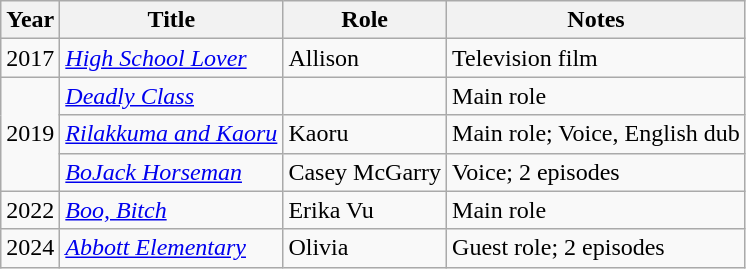<table class="wikitable plainrowheaders sortable">
<tr>
<th scope="col">Year</th>
<th scope="col">Title</th>
<th scope="col">Role</th>
<th scope="col" class="unsortable">Notes</th>
</tr>
<tr>
<td>2017</td>
<td scope="row"><em><a href='#'>High School Lover</a></em></td>
<td>Allison</td>
<td>Television film</td>
</tr>
<tr>
<td rowspan="3">2019</td>
<td scope="row"><em><a href='#'>Deadly Class</a></em></td>
<td></td>
<td>Main role</td>
</tr>
<tr>
<td scope="row"><em><a href='#'>Rilakkuma and Kaoru</a></em></td>
<td>Kaoru</td>
<td>Main role; Voice, English dub</td>
</tr>
<tr>
<td><em><a href='#'>BoJack Horseman</a></em></td>
<td>Casey McGarry</td>
<td>Voice; 2 episodes</td>
</tr>
<tr>
<td>2022</td>
<td><em><a href='#'>Boo, Bitch</a></em></td>
<td>Erika Vu</td>
<td>Main role</td>
</tr>
<tr>
<td>2024</td>
<td><em><a href='#'>Abbott Elementary </a></em></td>
<td>Olivia</td>
<td>Guest role; 2 episodes</td>
</tr>
</table>
